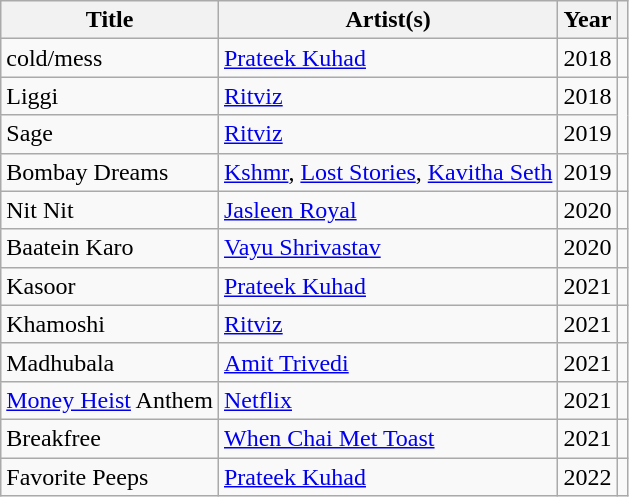<table class="wikitable">
<tr>
<th>Title</th>
<th>Artist(s)</th>
<th>Year</th>
<th></th>
</tr>
<tr>
<td>cold/mess</td>
<td><a href='#'>Prateek Kuhad</a></td>
<td>2018</td>
<td></td>
</tr>
<tr>
<td>Liggi</td>
<td><a href='#'>Ritviz</a></td>
<td>2018</td>
<td rowspan="2"></td>
</tr>
<tr>
<td>Sage</td>
<td><a href='#'>Ritviz</a></td>
<td>2019</td>
</tr>
<tr>
<td>Bombay Dreams</td>
<td><a href='#'>Kshmr</a>, <a href='#'>Lost Stories</a>, <a href='#'>Kavitha Seth</a></td>
<td>2019</td>
<td></td>
</tr>
<tr>
<td>Nit Nit</td>
<td><a href='#'>Jasleen Royal</a></td>
<td>2020</td>
<td></td>
</tr>
<tr>
<td>Baatein Karo</td>
<td><a href='#'>Vayu Shrivastav</a></td>
<td>2020</td>
<td></td>
</tr>
<tr>
<td>Kasoor</td>
<td><a href='#'>Prateek Kuhad</a></td>
<td>2021</td>
<td></td>
</tr>
<tr>
<td>Khamoshi</td>
<td><a href='#'>Ritviz</a></td>
<td>2021</td>
<td></td>
</tr>
<tr>
<td>Madhubala</td>
<td><a href='#'>Amit Trivedi</a></td>
<td>2021</td>
<td></td>
</tr>
<tr>
<td><a href='#'>Money Heist</a> Anthem</td>
<td><a href='#'>Netflix</a></td>
<td>2021</td>
<td></td>
</tr>
<tr>
<td>Breakfree</td>
<td><a href='#'>When Chai Met Toast</a></td>
<td>2021</td>
<td></td>
</tr>
<tr>
<td>Favorite Peeps</td>
<td><a href='#'>Prateek Kuhad</a></td>
<td>2022</td>
<td></td>
</tr>
</table>
